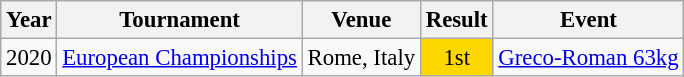<table class="wikitable" style="font-size:95%;">
<tr>
<th>Year</th>
<th>Tournament</th>
<th>Venue</th>
<th>Result</th>
<th>Event</th>
</tr>
<tr>
<td>2020</td>
<td><a href='#'>European Championships</a></td>
<td>Rome, Italy</td>
<td align="center" bgcolor="gold">1st</td>
<td><a href='#'>Greco-Roman 63kg</a></td>
</tr>
</table>
